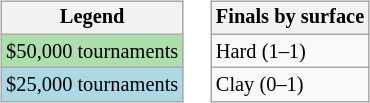<table>
<tr valign=top>
<td><br><table class=wikitable style="font-size:85%">
<tr>
<th>Legend</th>
</tr>
<tr style="background:#addfad;">
<td>$50,000 tournaments</td>
</tr>
<tr style="background:lightblue;">
<td>$25,000 tournaments</td>
</tr>
</table>
</td>
<td><br><table class=wikitable style="font-size:85%">
<tr>
<th>Finals by surface</th>
</tr>
<tr>
<td>Hard (1–1)</td>
</tr>
<tr>
<td>Clay (0–1)</td>
</tr>
</table>
</td>
</tr>
</table>
